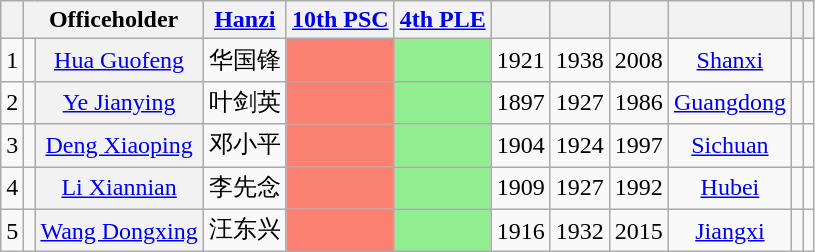<table class="wikitable sortable" style=text-align:center>
<tr>
<th scope=col></th>
<th scope=col colspan="2">Officeholder</th>
<th scope=col><a href='#'>Hanzi</a></th>
<th scope=col><a href='#'>10th PSC</a></th>
<th scope=col><a href='#'>4th PLE</a></th>
<th scope=col></th>
<th scope=col></th>
<th scope=col></th>
<th scope=col></th>
<th scope=col></th>
<th scope=col class="unsortable"></th>
</tr>
<tr>
<td>1</td>
<td></td>
<th align="center" scope="row" style="font-weight:normal;"><a href='#'>Hua Guofeng</a></th>
<td data-sort-value="4">华国锋</td>
<td bgcolor = Salmon></td>
<td bgcolor = LightGreen></td>
<td>1921</td>
<td>1938</td>
<td>2008</td>
<td><a href='#'>Shanxi</a></td>
<td></td>
<td></td>
</tr>
<tr>
<td>2</td>
<td></td>
<th align="center" scope="row" style="font-weight:normal;"><a href='#'>Ye Jianying</a></th>
<td data-sort-value="41">叶剑英</td>
<td bgcolor = Salmon></td>
<td bgcolor = LightGreen></td>
<td>1897</td>
<td>1927</td>
<td>1986</td>
<td><a href='#'>Guangdong</a></td>
<td></td>
<td></td>
</tr>
<tr>
<td>3</td>
<td></td>
<th align="center" scope="row" style="font-weight:normal;"><a href='#'>Deng Xiaoping</a></th>
<td data-sort-value="34">邓小平</td>
<td bgcolor = Salmon></td>
<td bgcolor = LightGreen></td>
<td>1904</td>
<td>1924</td>
<td>1997</td>
<td><a href='#'>Sichuan</a></td>
<td></td>
<td></td>
</tr>
<tr>
<td>4</td>
<td></td>
<th align="center" scope="row" style="font-weight:normal;"><a href='#'>Li Xiannian</a></th>
<td data-sort-value="90">李先念</td>
<td bgcolor = Salmon></td>
<td bgcolor = LightGreen></td>
<td>1909</td>
<td>1927</td>
<td>1992</td>
<td><a href='#'>Hubei</a></td>
<td></td>
<td></td>
</tr>
<tr>
<td>5</td>
<td></td>
<th align="center" scope="row" style="font-weight:normal;"><a href='#'>Wang Dongxing</a></th>
<td data-sort-value="107">汪东兴</td>
<td bgcolor = Salmon></td>
<td bgcolor = LightGreen></td>
<td>1916</td>
<td>1932</td>
<td>2015</td>
<td><a href='#'>Jiangxi</a></td>
<td></td>
<td></td>
</tr>
</table>
